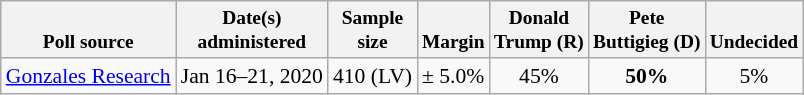<table class="wikitable" style="font-size:90%;text-align:center;">
<tr valign=bottom style="font-size:90%;">
<th>Poll source</th>
<th>Date(s)<br>administered</th>
<th>Sample<br>size</th>
<th>Margin<br></th>
<th>Donald<br>Trump (R)</th>
<th>Pete<br>Buttigieg (D)</th>
<th>Undecided</th>
</tr>
<tr>
<td style="text-align:left;"><a href='#'>Gonzales Research</a></td>
<td>Jan 16–21, 2020</td>
<td>410 (LV)</td>
<td>± 5.0%</td>
<td>45%</td>
<td><strong>50%</strong></td>
<td>5%</td>
</tr>
</table>
